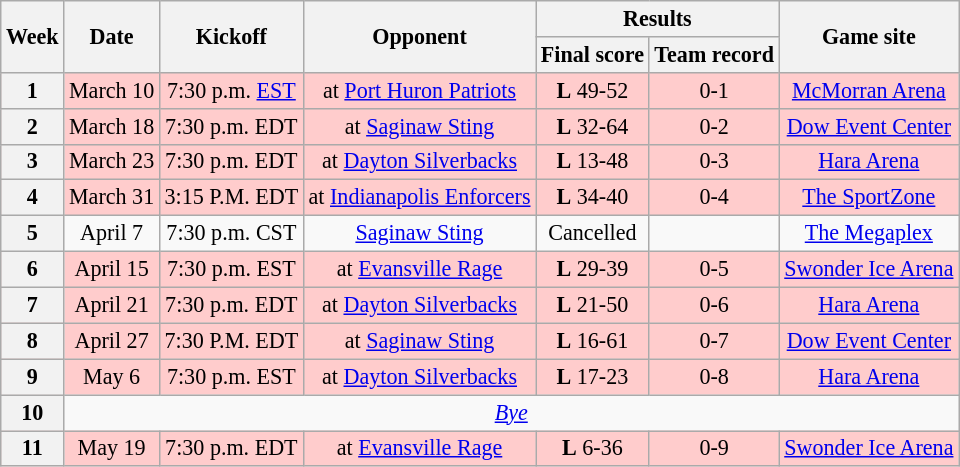<table class="wikitable" align="center" style="font-size: 92%">
<tr>
<th rowspan="2">Week</th>
<th rowspan="2">Date</th>
<th rowspan="2">Kickoff</th>
<th rowspan="2">Opponent</th>
<th colspan="2">Results</th>
<th rowspan="2">Game site</th>
</tr>
<tr>
<th>Final score</th>
<th>Team record</th>
</tr>
<tr style="background:#fcc">
<th>1</th>
<td style="text-align:center;">March 10</td>
<td style="text-align:center;">7:30 p.m. <a href='#'>EST</a></td>
<td style="text-align:center;">at <a href='#'>Port Huron Patriots</a></td>
<td style="text-align:center;"><strong>L</strong> 49-52</td>
<td style="text-align:center;">0-1</td>
<td style="text-align:center;"><a href='#'>McMorran Arena</a></td>
</tr>
<tr style="background:#fcc">
<th>2</th>
<td style="text-align:center;">March 18</td>
<td style="text-align:center;">7:30 p.m. EDT</td>
<td style="text-align:center;">at <a href='#'>Saginaw Sting</a></td>
<td style="text-align:center;"><strong>L</strong> 32-64</td>
<td style="text-align:center;">0-2</td>
<td style="text-align:center;"><a href='#'>Dow Event Center</a></td>
</tr>
<tr style="background:#fcc">
<th>3</th>
<td style="text-align:center;">March 23</td>
<td style="text-align:center;">7:30 p.m. EDT</td>
<td style="text-align:center;">at <a href='#'>Dayton Silverbacks</a></td>
<td style="text-align:center;"><strong>L</strong> 13-48</td>
<td style="text-align:center;">0-3</td>
<td style="text-align:center;"><a href='#'>Hara Arena</a></td>
</tr>
<tr style="background:#fcc">
<th>4</th>
<td style="text-align:center;">March 31</td>
<td style="text-align:center;">3:15 P.M. EDT</td>
<td style="text-align:center;">at <a href='#'>Indianapolis Enforcers</a></td>
<td style="text-align:center;"><strong>L</strong> 34-40</td>
<td style="text-align:center;">0-4</td>
<td style="text-align:center;"><a href='#'>The SportZone</a></td>
</tr>
<tr style=>
<th>5</th>
<td style="text-align:center;">April 7</td>
<td style="text-align:center;">7:30 p.m. CST</td>
<td style="text-align:center;"><a href='#'>Saginaw Sting</a></td>
<td style="text-align:center;">Cancelled</td>
<td style="text-align:center;"></td>
<td style="text-align:center;"><a href='#'>The Megaplex</a></td>
</tr>
<tr style="background:#fcc">
<th>6</th>
<td style="text-align:center;">April 15</td>
<td style="text-align:center;">7:30 p.m. EST</td>
<td style="text-align:center;">at <a href='#'>Evansville Rage</a></td>
<td style="text-align:center;"><strong>L</strong> 29-39</td>
<td style="text-align:center;">0-5</td>
<td style="text-align:center;"><a href='#'>Swonder Ice Arena</a></td>
</tr>
<tr style="background:#fcc">
<th>7</th>
<td style="text-align:center;">April 21</td>
<td style="text-align:center;">7:30 p.m. EDT</td>
<td style="text-align:center;">at <a href='#'>Dayton Silverbacks</a></td>
<td style="text-align:center;"><strong>L</strong> 21-50</td>
<td style="text-align:center;">0-6</td>
<td style="text-align:center;"><a href='#'>Hara Arena</a></td>
</tr>
<tr style="background:#fcc">
<th>8</th>
<td style="text-align:center;">April 27</td>
<td style="text-align:center;">7:30 P.M. EDT</td>
<td style="text-align:center;">at <a href='#'>Saginaw Sting</a></td>
<td style="text-align:center;"><strong>L</strong> 16-61</td>
<td style="text-align:center;">0-7</td>
<td style="text-align:center;"><a href='#'>Dow Event Center</a></td>
</tr>
<tr style="background:#fcc">
<th>9</th>
<td style="text-align:center;">May 6</td>
<td style="text-align:center;">7:30 p.m. EST</td>
<td style="text-align:center;">at <a href='#'>Dayton Silverbacks</a></td>
<td style="text-align:center;"><strong>L</strong> 17-23</td>
<td style="text-align:center;">0-8</td>
<td style="text-align:center;"><a href='#'>Hara Arena</a></td>
</tr>
<tr style=>
<th>10</th>
<td colspan="8" style="text-align:center;"><em><a href='#'>Bye</a></em></td>
</tr>
<tr style="background:#fcc">
<th>11</th>
<td style="text-align:center;">May 19</td>
<td style="text-align:center;">7:30 p.m. EDT</td>
<td style="text-align:center;">at <a href='#'>Evansville Rage</a></td>
<td style="text-align:center;"><strong>L</strong> 6-36</td>
<td style="text-align:center;">0-9</td>
<td style="text-align:center;"><a href='#'>Swonder Ice Arena</a></td>
</tr>
</table>
